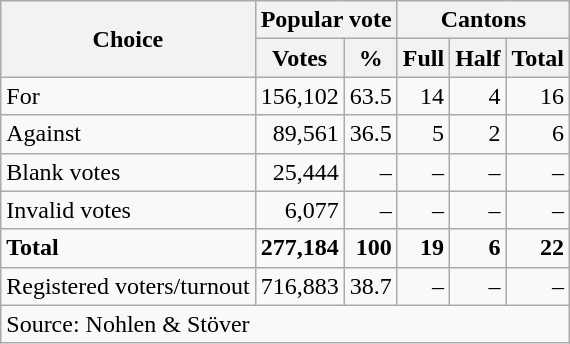<table class=wikitable style=text-align:right>
<tr>
<th rowspan=2>Choice</th>
<th colspan=2>Popular vote</th>
<th colspan=3>Cantons</th>
</tr>
<tr>
<th>Votes</th>
<th>%</th>
<th>Full</th>
<th>Half</th>
<th>Total</th>
</tr>
<tr>
<td align=left>For</td>
<td>156,102</td>
<td>63.5</td>
<td>14</td>
<td>4</td>
<td>16</td>
</tr>
<tr>
<td align=left>Against</td>
<td>89,561</td>
<td>36.5</td>
<td>5</td>
<td>2</td>
<td>6</td>
</tr>
<tr>
<td align=left>Blank votes</td>
<td>25,444</td>
<td>–</td>
<td>–</td>
<td>–</td>
<td>–</td>
</tr>
<tr>
<td align=left>Invalid votes</td>
<td>6,077</td>
<td>–</td>
<td>–</td>
<td>–</td>
<td>–</td>
</tr>
<tr>
<td align=left><strong>Total</strong></td>
<td><strong>277,184</strong></td>
<td><strong>100</strong></td>
<td><strong>19</strong></td>
<td><strong>6</strong></td>
<td><strong>22</strong></td>
</tr>
<tr>
<td align=left>Registered voters/turnout</td>
<td>716,883</td>
<td>38.7</td>
<td>–</td>
<td>–</td>
<td>–</td>
</tr>
<tr>
<td align=left colspan=6>Source: Nohlen & Stöver</td>
</tr>
</table>
